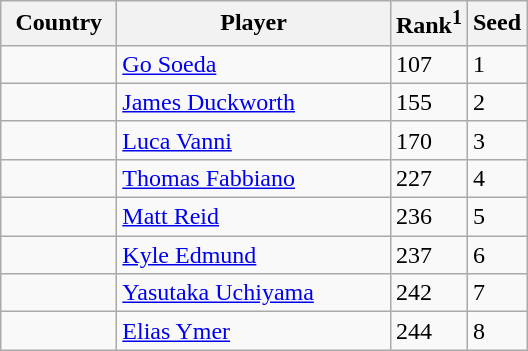<table class="sortable wikitable">
<tr>
<th width="70">Country</th>
<th width="175">Player</th>
<th>Rank<sup>1</sup></th>
<th>Seed</th>
</tr>
<tr>
<td></td>
<td><a href='#'>Go Soeda</a></td>
<td>107</td>
<td>1</td>
</tr>
<tr>
<td></td>
<td><a href='#'>James Duckworth</a></td>
<td>155</td>
<td>2</td>
</tr>
<tr>
<td></td>
<td><a href='#'>Luca Vanni</a></td>
<td>170</td>
<td>3</td>
</tr>
<tr>
<td></td>
<td><a href='#'>Thomas Fabbiano</a></td>
<td>227</td>
<td>4</td>
</tr>
<tr>
<td></td>
<td><a href='#'>Matt Reid</a></td>
<td>236</td>
<td>5</td>
</tr>
<tr>
<td></td>
<td><a href='#'>Kyle Edmund</a></td>
<td>237</td>
<td>6</td>
</tr>
<tr>
<td></td>
<td><a href='#'>Yasutaka Uchiyama</a></td>
<td>242</td>
<td>7</td>
</tr>
<tr>
<td></td>
<td><a href='#'>Elias Ymer</a></td>
<td>244</td>
<td>8</td>
</tr>
</table>
